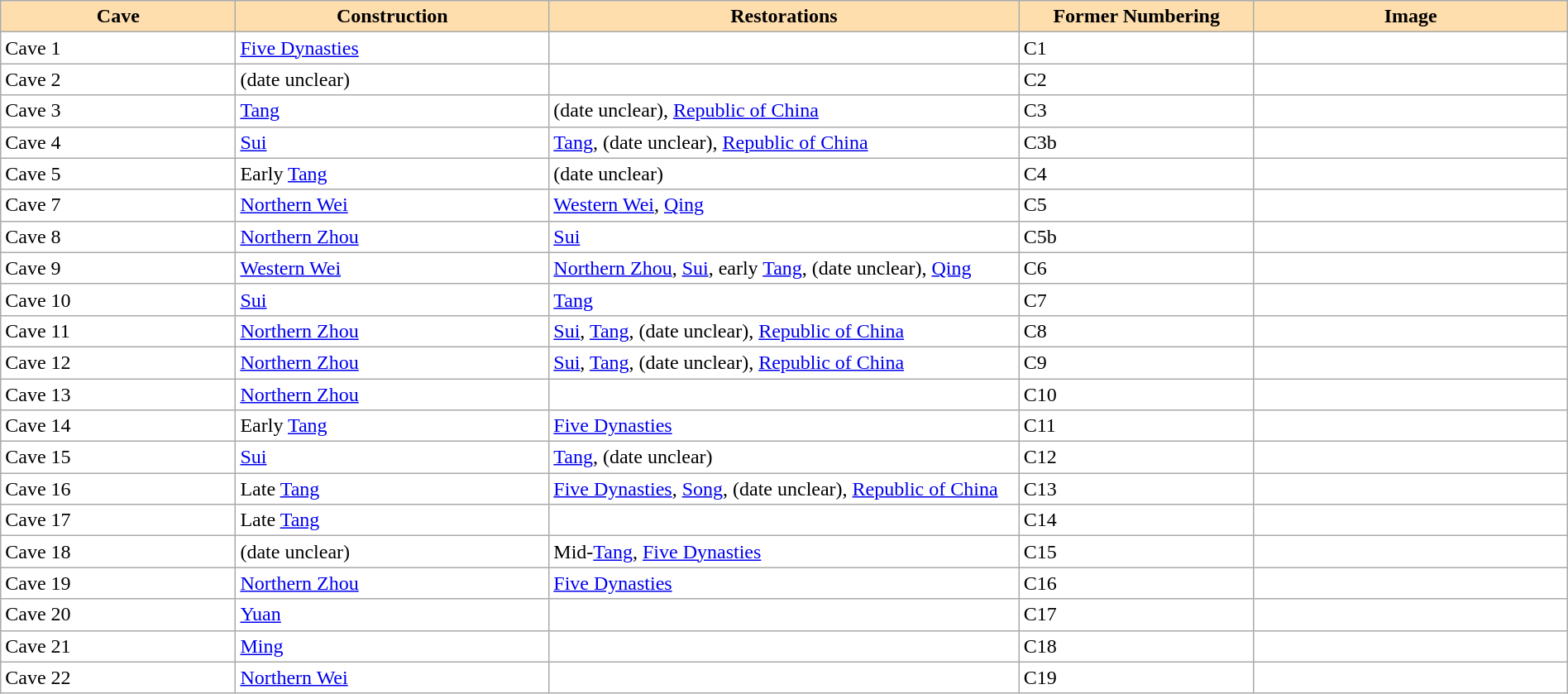<table class="wikitable sortable"  style="width:100%; background:#fff;">
<tr>
<th width="15%" align="left" style="background:#ffdead;">Cave</th>
<th width="20%" align="left" style="background:#ffdead;">Construction</th>
<th width="30%" align="left" style="background:#ffdead;">Restorations</th>
<th width="15%" align="left" style="background:#ffdead;">Former Numbering</th>
<th width="20%" align="left" style="background:#ffdead;" class="unsortable">Image</th>
</tr>
<tr>
<td>Cave 1</td>
<td><a href='#'>Five Dynasties</a></td>
<td></td>
<td>C1</td>
<td></td>
</tr>
<tr>
<td>Cave 2</td>
<td>(date unclear)</td>
<td></td>
<td>C2</td>
<td></td>
</tr>
<tr>
<td>Cave 3</td>
<td><a href='#'>Tang</a></td>
<td>(date unclear), <a href='#'>Republic of China</a></td>
<td>C3</td>
<td></td>
</tr>
<tr>
<td>Cave 4</td>
<td><a href='#'>Sui</a></td>
<td><a href='#'>Tang</a>, (date unclear), <a href='#'>Republic of China</a></td>
<td>C3b</td>
<td></td>
</tr>
<tr>
<td>Cave 5</td>
<td>Early <a href='#'>Tang</a></td>
<td>(date unclear)</td>
<td>C4</td>
<td></td>
</tr>
<tr>
<td>Cave 7</td>
<td><a href='#'>Northern Wei</a></td>
<td><a href='#'>Western Wei</a>, <a href='#'>Qing</a></td>
<td>C5</td>
<td></td>
</tr>
<tr>
<td>Cave 8</td>
<td><a href='#'>Northern Zhou</a></td>
<td><a href='#'>Sui</a></td>
<td>C5b</td>
<td></td>
</tr>
<tr>
<td>Cave 9</td>
<td><a href='#'>Western Wei</a></td>
<td><a href='#'>Northern Zhou</a>, <a href='#'>Sui</a>, early <a href='#'>Tang</a>, (date unclear), <a href='#'>Qing</a></td>
<td>C6</td>
<td></td>
</tr>
<tr>
<td>Cave 10</td>
<td><a href='#'>Sui</a></td>
<td><a href='#'>Tang</a></td>
<td>C7</td>
<td></td>
</tr>
<tr>
<td>Cave 11</td>
<td><a href='#'>Northern Zhou</a></td>
<td><a href='#'>Sui</a>, <a href='#'>Tang</a>, (date unclear), <a href='#'>Republic of China</a></td>
<td>C8</td>
<td></td>
</tr>
<tr>
<td>Cave 12</td>
<td><a href='#'>Northern Zhou</a></td>
<td><a href='#'>Sui</a>, <a href='#'>Tang</a>, (date unclear), <a href='#'>Republic of China</a></td>
<td>C9</td>
<td></td>
</tr>
<tr>
<td>Cave 13</td>
<td><a href='#'>Northern Zhou</a></td>
<td></td>
<td>C10</td>
<td></td>
</tr>
<tr>
<td>Cave 14</td>
<td>Early <a href='#'>Tang</a></td>
<td><a href='#'>Five Dynasties</a></td>
<td>C11</td>
<td></td>
</tr>
<tr>
<td>Cave 15</td>
<td><a href='#'>Sui</a></td>
<td><a href='#'>Tang</a>, (date unclear)</td>
<td>C12</td>
<td></td>
</tr>
<tr>
<td>Cave 16</td>
<td>Late <a href='#'>Tang</a></td>
<td><a href='#'>Five Dynasties</a>, <a href='#'>Song</a>, (date unclear), <a href='#'>Republic of China</a></td>
<td>C13</td>
<td></td>
</tr>
<tr>
<td>Cave 17</td>
<td>Late <a href='#'>Tang</a></td>
<td></td>
<td>C14</td>
<td></td>
</tr>
<tr>
<td>Cave 18</td>
<td>(date unclear)</td>
<td>Mid-<a href='#'>Tang</a>, <a href='#'>Five Dynasties</a></td>
<td>C15</td>
<td></td>
</tr>
<tr>
<td>Cave 19</td>
<td><a href='#'>Northern Zhou</a></td>
<td><a href='#'>Five Dynasties</a></td>
<td>C16</td>
<td></td>
</tr>
<tr>
<td>Cave 20</td>
<td><a href='#'>Yuan</a></td>
<td></td>
<td>C17</td>
<td></td>
</tr>
<tr>
<td>Cave 21</td>
<td><a href='#'>Ming</a></td>
<td></td>
<td>C18</td>
<td></td>
</tr>
<tr>
<td>Cave 22</td>
<td><a href='#'>Northern Wei</a></td>
<td></td>
<td>C19</td>
<td></td>
</tr>
</table>
